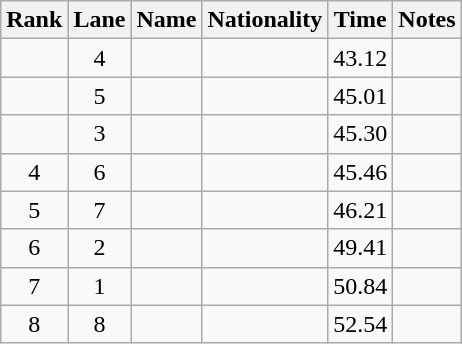<table class="wikitable sortable" style="text-align:center">
<tr>
<th>Rank</th>
<th>Lane</th>
<th>Name</th>
<th>Nationality</th>
<th>Time</th>
<th>Notes</th>
</tr>
<tr>
<td></td>
<td>4</td>
<td align=left></td>
<td align=left></td>
<td>43.12</td>
<td></td>
</tr>
<tr>
<td></td>
<td>5</td>
<td align=left></td>
<td align=left></td>
<td>45.01</td>
<td></td>
</tr>
<tr>
<td></td>
<td>3</td>
<td align=left></td>
<td align=left></td>
<td>45.30</td>
<td></td>
</tr>
<tr>
<td>4</td>
<td>6</td>
<td align=left></td>
<td align=left></td>
<td>45.46</td>
<td></td>
</tr>
<tr>
<td>5</td>
<td>7</td>
<td align=left></td>
<td align=left></td>
<td>46.21</td>
<td></td>
</tr>
<tr>
<td>6</td>
<td>2</td>
<td align=left></td>
<td align=left></td>
<td>49.41</td>
<td></td>
</tr>
<tr>
<td>7</td>
<td>1</td>
<td align=left></td>
<td align=left></td>
<td>50.84</td>
<td></td>
</tr>
<tr>
<td>8</td>
<td>8</td>
<td align=left></td>
<td align=left></td>
<td>52.54</td>
<td></td>
</tr>
</table>
